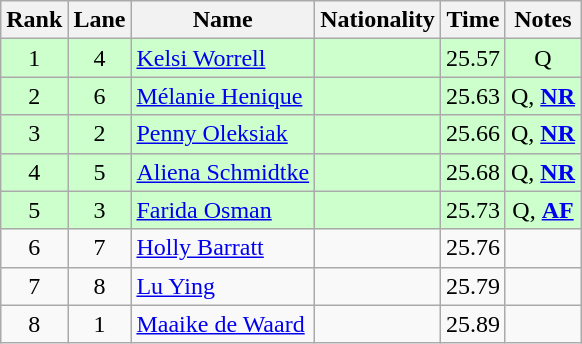<table class="wikitable sortable" style="text-align:center">
<tr>
<th>Rank</th>
<th>Lane</th>
<th>Name</th>
<th>Nationality</th>
<th>Time</th>
<th>Notes</th>
</tr>
<tr bgcolor=ccffcc>
<td>1</td>
<td>4</td>
<td align=left><a href='#'>Kelsi Worrell</a></td>
<td align=left></td>
<td>25.57</td>
<td>Q</td>
</tr>
<tr bgcolor=ccffcc>
<td>2</td>
<td>6</td>
<td align=left><a href='#'>Mélanie Henique</a></td>
<td align=left></td>
<td>25.63</td>
<td>Q, <strong><a href='#'>NR</a></strong></td>
</tr>
<tr bgcolor=ccffcc>
<td>3</td>
<td>2</td>
<td align=left><a href='#'>Penny Oleksiak</a></td>
<td align=left></td>
<td>25.66</td>
<td>Q, <strong><a href='#'>NR</a></strong></td>
</tr>
<tr bgcolor=ccffcc>
<td>4</td>
<td>5</td>
<td align=left><a href='#'>Aliena Schmidtke</a></td>
<td align=left></td>
<td>25.68</td>
<td>Q, <strong><a href='#'>NR</a></strong></td>
</tr>
<tr bgcolor=ccffcc>
<td>5</td>
<td>3</td>
<td align=left><a href='#'>Farida Osman</a></td>
<td align=left></td>
<td>25.73</td>
<td>Q, <strong><a href='#'>AF</a></strong></td>
</tr>
<tr>
<td>6</td>
<td>7</td>
<td align=left><a href='#'>Holly Barratt</a></td>
<td align=left></td>
<td>25.76</td>
<td></td>
</tr>
<tr>
<td>7</td>
<td>8</td>
<td align=left><a href='#'>Lu Ying</a></td>
<td align=left></td>
<td>25.79</td>
<td></td>
</tr>
<tr>
<td>8</td>
<td>1</td>
<td align=left><a href='#'>Maaike de Waard</a></td>
<td align=left></td>
<td>25.89</td>
<td></td>
</tr>
</table>
